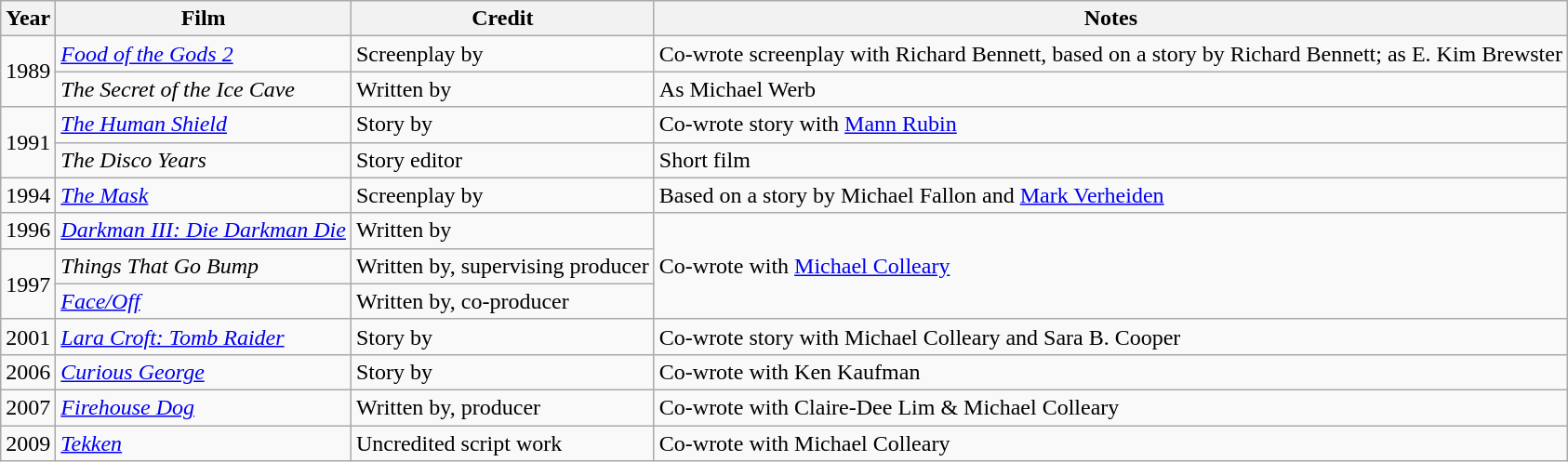<table class="wikitable">
<tr>
<th>Year</th>
<th>Film</th>
<th>Credit</th>
<th>Notes</th>
</tr>
<tr>
<td rowspan="2">1989</td>
<td><em><a href='#'>Food of the Gods 2</a></em></td>
<td>Screenplay by</td>
<td>Co-wrote screenplay with Richard Bennett, based on a story by Richard Bennett; as E. Kim Brewster</td>
</tr>
<tr>
<td><em>The Secret of the Ice Cave</em></td>
<td>Written by</td>
<td>As Michael Werb</td>
</tr>
<tr>
<td rowspan="2">1991</td>
<td><em><a href='#'>The Human Shield</a></em></td>
<td>Story by</td>
<td>Co-wrote story with <a href='#'>Mann Rubin</a></td>
</tr>
<tr>
<td><em>The Disco Years</em></td>
<td>Story editor</td>
<td>Short film</td>
</tr>
<tr>
<td>1994</td>
<td><em><a href='#'>The Mask</a></em></td>
<td>Screenplay by</td>
<td>Based on a story by Michael Fallon and <a href='#'>Mark Verheiden</a></td>
</tr>
<tr>
<td>1996</td>
<td><em><a href='#'>Darkman III: Die Darkman Die</a></em></td>
<td>Written by</td>
<td rowspan="3">Co-wrote with <a href='#'>Michael Colleary</a></td>
</tr>
<tr>
<td rowspan="2">1997</td>
<td><em>Things That Go Bump</em></td>
<td>Written by, supervising producer</td>
</tr>
<tr>
<td><em><a href='#'>Face/Off</a></em></td>
<td>Written by, co-producer</td>
</tr>
<tr>
<td>2001</td>
<td><em><a href='#'>Lara Croft: Tomb Raider</a></em></td>
<td>Story by</td>
<td>Co-wrote story with Michael Colleary and Sara B. Cooper</td>
</tr>
<tr>
<td>2006</td>
<td><em><a href='#'>Curious George</a></em></td>
<td>Story by</td>
<td>Co-wrote with Ken Kaufman</td>
</tr>
<tr>
<td>2007</td>
<td><em><a href='#'>Firehouse Dog</a></em></td>
<td>Written by, producer</td>
<td>Co-wrote with Claire-Dee Lim & Michael Colleary</td>
</tr>
<tr>
<td>2009</td>
<td><em><a href='#'>Tekken</a></em></td>
<td>Uncredited script work</td>
<td>Co-wrote with Michael Colleary</td>
</tr>
</table>
